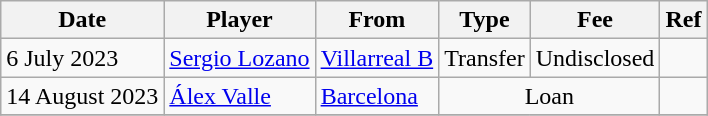<table class="wikitable">
<tr>
<th>Date</th>
<th>Player</th>
<th>From</th>
<th>Type</th>
<th>Fee</th>
<th>Ref</th>
</tr>
<tr>
<td>6 July 2023</td>
<td> <a href='#'>Sergio Lozano</a></td>
<td><a href='#'>Villarreal B</a></td>
<td>Transfer</td>
<td>Undisclosed</td>
<td></td>
</tr>
<tr>
<td>14 August 2023</td>
<td> <a href='#'>Álex Valle</a></td>
<td><a href='#'>Barcelona</a></td>
<td colspan=2 align=center>Loan</td>
<td></td>
</tr>
<tr>
</tr>
</table>
